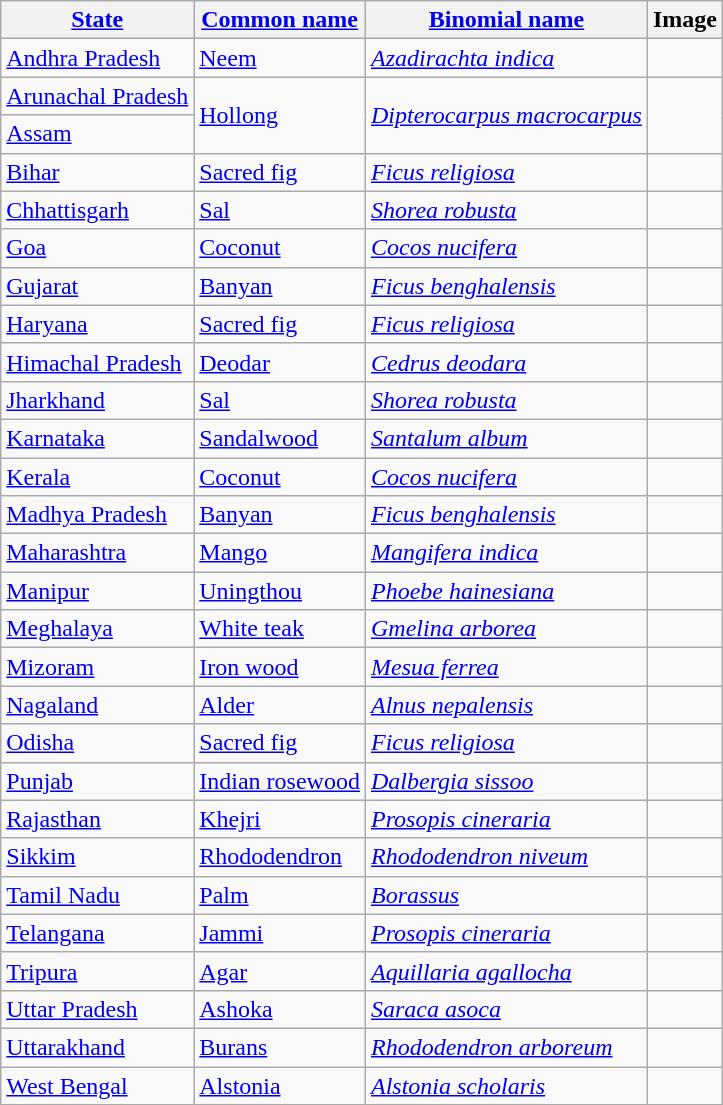<table class="wikitable sortable">
<tr>
<th><a href='#'>State</a></th>
<th><a href='#'>Common name</a></th>
<th><a href='#'>Binomial name</a></th>
<th>Image</th>
</tr>
<tr>
<td><a href='#'>Andhra Pradesh</a></td>
<td><a href='#'>Neem</a></td>
<td><em><a href='#'>Azadirachta indica</a></em></td>
<td></td>
</tr>
<tr>
<td><a href='#'>Arunachal Pradesh</a></td>
<td rowspan="2"><a href='#'>Hollong</a></td>
<td rowspan="2"><em><a href='#'>Dipterocarpus macrocarpus</a></em></td>
<td rowspan="2"></td>
</tr>
<tr>
<td><a href='#'>Assam</a></td>
</tr>
<tr>
<td><a href='#'>Bihar</a></td>
<td><a href='#'>Sacred fig</a></td>
<td><em><a href='#'>Ficus religiosa</a></em></td>
<td></td>
</tr>
<tr>
<td><a href='#'>Chhattisgarh</a></td>
<td><a href='#'>Sal</a></td>
<td><em><a href='#'>Shorea robusta</a></em></td>
<td></td>
</tr>
<tr>
<td><a href='#'>Goa</a></td>
<td><a href='#'>Coconut</a></td>
<td><em><a href='#'>Cocos nucifera</a></em></td>
<td></td>
</tr>
<tr>
<td><a href='#'>Gujarat</a></td>
<td><a href='#'>Banyan</a></td>
<td><em><a href='#'>Ficus benghalensis</a></em></td>
<td></td>
</tr>
<tr>
<td><a href='#'>Haryana</a></td>
<td><a href='#'>Sacred fig</a></td>
<td><em><a href='#'>Ficus religiosa</a></em></td>
<td></td>
</tr>
<tr>
<td><a href='#'>Himachal Pradesh</a></td>
<td><a href='#'>Deodar</a></td>
<td><em><a href='#'>Cedrus deodara</a></em></td>
<td></td>
</tr>
<tr>
<td><a href='#'>Jharkhand</a></td>
<td><a href='#'>Sal</a></td>
<td><em><a href='#'>Shorea robusta</a></em></td>
<td></td>
</tr>
<tr>
<td><a href='#'>Karnataka</a></td>
<td><a href='#'>Sandalwood</a></td>
<td><em><a href='#'>Santalum album</a></em></td>
<td></td>
</tr>
<tr>
<td><a href='#'>Kerala</a></td>
<td><a href='#'>Coconut</a></td>
<td><em><a href='#'>Cocos nucifera</a></em></td>
<td></td>
</tr>
<tr>
<td><a href='#'>Madhya Pradesh</a></td>
<td><a href='#'>Banyan</a></td>
<td><em><a href='#'>Ficus benghalensis</a></em></td>
<td></td>
</tr>
<tr>
<td><a href='#'>Maharashtra</a></td>
<td><a href='#'>Mango</a></td>
<td><em><a href='#'>Mangifera indica</a></em></td>
<td></td>
</tr>
<tr>
<td><a href='#'>Manipur</a></td>
<td><a href='#'>Uningthou</a></td>
<td><em><a href='#'>Phoebe hainesiana</a></em></td>
<td></td>
</tr>
<tr>
<td><a href='#'>Meghalaya</a></td>
<td><a href='#'>White teak</a></td>
<td><em><a href='#'>Gmelina arborea</a></em></td>
<td></td>
</tr>
<tr>
<td><a href='#'>Mizoram</a></td>
<td><a href='#'>Iron wood</a></td>
<td><em><a href='#'>Mesua ferrea</a></em></td>
<td></td>
</tr>
<tr>
<td><a href='#'>Nagaland</a></td>
<td><a href='#'>Alder</a></td>
<td><em><a href='#'>Alnus nepalensis</a></em></td>
<td></td>
</tr>
<tr>
<td><a href='#'>Odisha</a></td>
<td><a href='#'>Sacred fig</a></td>
<td><em><a href='#'>Ficus religiosa</a></em></td>
<td></td>
</tr>
<tr>
<td><a href='#'>Punjab</a></td>
<td><a href='#'>Indian rosewood</a></td>
<td><em><a href='#'>Dalbergia sissoo</a></em></td>
<td></td>
</tr>
<tr>
<td><a href='#'>Rajasthan</a></td>
<td><a href='#'>Khejri</a></td>
<td><em><a href='#'>Prosopis cineraria</a></em></td>
<td></td>
</tr>
<tr>
<td><a href='#'>Sikkim</a></td>
<td><a href='#'>Rhododendron</a></td>
<td><em><a href='#'>Rhododendron niveum</a></em></td>
<td></td>
</tr>
<tr>
<td><a href='#'>Tamil Nadu</a></td>
<td><a href='#'>Palm</a></td>
<td><em><a href='#'>Borassus</a></em></td>
<td></td>
</tr>
<tr>
<td><a href='#'>Telangana</a></td>
<td><a href='#'>Jammi</a></td>
<td><em><a href='#'>Prosopis cineraria</a></em></td>
<td></td>
</tr>
<tr>
<td><a href='#'>Tripura</a></td>
<td><a href='#'>Agar</a></td>
<td><em><a href='#'>Aquillaria agallocha</a></em></td>
<td></td>
</tr>
<tr>
<td><a href='#'>Uttar Pradesh</a></td>
<td><a href='#'>Ashoka</a></td>
<td><em><a href='#'>Saraca asoca</a></em></td>
<td></td>
</tr>
<tr>
<td><a href='#'>Uttarakhand</a></td>
<td><a href='#'>Burans</a></td>
<td><em><a href='#'>Rhododendron arboreum</a></em></td>
<td></td>
</tr>
<tr>
<td><a href='#'>West Bengal</a></td>
<td><a href='#'>Alstonia</a></td>
<td><em><a href='#'>Alstonia scholaris</a></em></td>
<td></td>
</tr>
</table>
